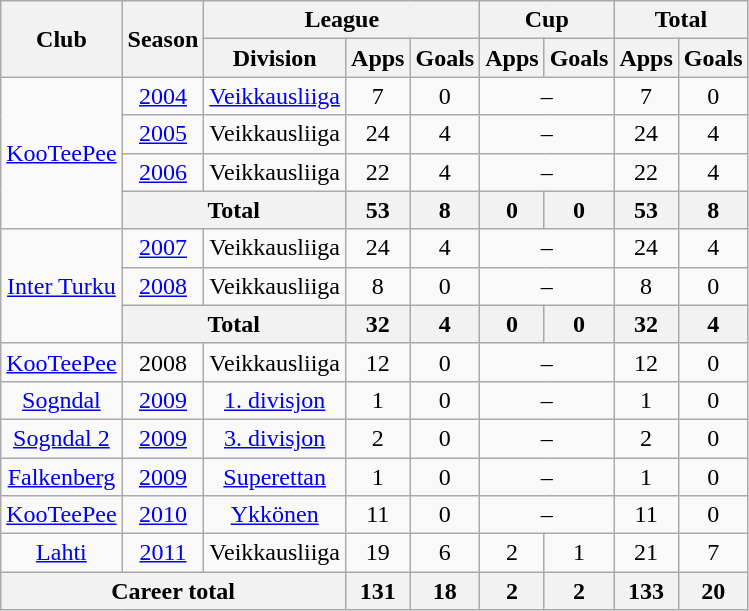<table class="wikitable" style="text-align:center">
<tr>
<th rowspan="2">Club</th>
<th rowspan="2">Season</th>
<th colspan="3">League</th>
<th colspan="2">Cup</th>
<th colspan="2">Total</th>
</tr>
<tr>
<th>Division</th>
<th>Apps</th>
<th>Goals</th>
<th>Apps</th>
<th>Goals</th>
<th>Apps</th>
<th>Goals</th>
</tr>
<tr>
<td rowspan="4"><a href='#'>KooTeePee</a></td>
<td><a href='#'>2004</a></td>
<td><a href='#'>Veikkausliiga</a></td>
<td>7</td>
<td>0</td>
<td colspan=2>–</td>
<td>7</td>
<td>0</td>
</tr>
<tr>
<td><a href='#'>2005</a></td>
<td>Veikkausliiga</td>
<td>24</td>
<td>4</td>
<td colspan=2>–</td>
<td>24</td>
<td>4</td>
</tr>
<tr>
<td><a href='#'>2006</a></td>
<td>Veikkausliiga</td>
<td>22</td>
<td>4</td>
<td colspan=2>–</td>
<td>22</td>
<td>4</td>
</tr>
<tr>
<th colspan=2>Total</th>
<th>53</th>
<th>8</th>
<th>0</th>
<th>0</th>
<th>53</th>
<th>8</th>
</tr>
<tr>
<td rowspan=3><a href='#'>Inter Turku</a></td>
<td><a href='#'>2007</a></td>
<td>Veikkausliiga</td>
<td>24</td>
<td>4</td>
<td colspan=2>–</td>
<td>24</td>
<td>4</td>
</tr>
<tr>
<td><a href='#'>2008</a></td>
<td>Veikkausliiga</td>
<td>8</td>
<td>0</td>
<td colspan=2>–</td>
<td>8</td>
<td>0</td>
</tr>
<tr>
<th colspan=2>Total</th>
<th>32</th>
<th>4</th>
<th>0</th>
<th>0</th>
<th>32</th>
<th>4</th>
</tr>
<tr>
<td><a href='#'>KooTeePee</a></td>
<td>2008</td>
<td>Veikkausliiga</td>
<td>12</td>
<td>0</td>
<td colspan=2>–</td>
<td>12</td>
<td>0</td>
</tr>
<tr>
<td><a href='#'>Sogndal</a></td>
<td><a href='#'>2009</a></td>
<td><a href='#'>1. divisjon</a></td>
<td>1</td>
<td>0</td>
<td colspan=2>–</td>
<td>1</td>
<td>0</td>
</tr>
<tr>
<td><a href='#'>Sogndal 2</a></td>
<td><a href='#'>2009</a></td>
<td><a href='#'>3. divisjon</a></td>
<td>2</td>
<td>0</td>
<td colspan=2>–</td>
<td>2</td>
<td>0</td>
</tr>
<tr>
<td><a href='#'>Falkenberg</a></td>
<td><a href='#'>2009</a></td>
<td><a href='#'>Superettan</a></td>
<td>1</td>
<td>0</td>
<td colspan=2>–</td>
<td>1</td>
<td>0</td>
</tr>
<tr>
<td><a href='#'>KooTeePee</a></td>
<td><a href='#'>2010</a></td>
<td><a href='#'>Ykkönen</a></td>
<td>11</td>
<td>0</td>
<td colspan=2>–</td>
<td>11</td>
<td>0</td>
</tr>
<tr>
<td><a href='#'>Lahti</a></td>
<td><a href='#'>2011</a></td>
<td>Veikkausliiga</td>
<td>19</td>
<td>6</td>
<td>2</td>
<td>1</td>
<td>21</td>
<td>7</td>
</tr>
<tr>
<th colspan="3">Career total</th>
<th>131</th>
<th>18</th>
<th>2</th>
<th>2</th>
<th>133</th>
<th>20</th>
</tr>
</table>
